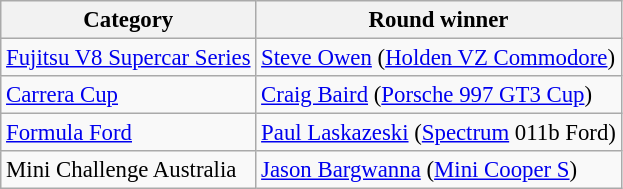<table class="wikitable" style="font-size: 95%;">
<tr>
<th>Category</th>
<th>Round winner</th>
</tr>
<tr>
<td><a href='#'>Fujitsu V8 Supercar Series</a></td>
<td><a href='#'>Steve Owen</a> (<a href='#'>Holden VZ Commodore</a>)</td>
</tr>
<tr>
<td><a href='#'>Carrera Cup</a></td>
<td><a href='#'>Craig Baird</a> (<a href='#'>Porsche 997 GT3 Cup</a>)</td>
</tr>
<tr>
<td><a href='#'>Formula Ford</a></td>
<td><a href='#'>Paul Laskazeski</a> (<a href='#'>Spectrum</a> 011b Ford)</td>
</tr>
<tr>
<td>Mini Challenge Australia</td>
<td><a href='#'>Jason Bargwanna</a> (<a href='#'>Mini Cooper S</a>)</td>
</tr>
</table>
